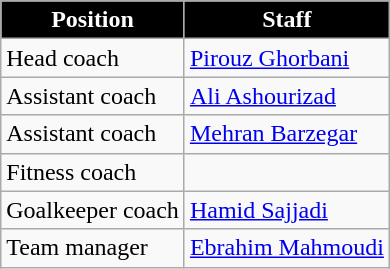<table class="wikitable">
<tr>
<th style="color:white; background:#000000;">Position</th>
<th style="color:white; background:#000000;">Staff</th>
</tr>
<tr>
<td>Head coach</td>
<td> <a href='#'>Pirouz Ghorbani</a></td>
</tr>
<tr>
<td>Assistant coach</td>
<td> <a href='#'>Ali Ashourizad</a></td>
</tr>
<tr>
<td>Assistant coach</td>
<td> <a href='#'>Mehran Barzegar</a></td>
</tr>
<tr>
<td>Fitness coach</td>
<td></td>
</tr>
<tr>
<td>Goalkeeper coach</td>
<td> <a href='#'>Hamid Sajjadi</a></td>
</tr>
<tr>
<td>Team manager</td>
<td> <a href='#'>Ebrahim Mahmoudi</a></td>
</tr>
</table>
